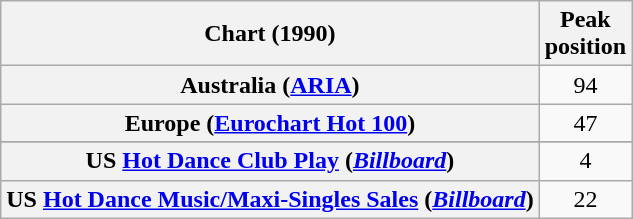<table class="wikitable sortable plainrowheaders">
<tr>
<th scope="col">Chart (1990)</th>
<th scope="col">Peak<br>position</th>
</tr>
<tr>
<th scope="row">Australia (<a href='#'>ARIA</a>)</th>
<td align="center">94</td>
</tr>
<tr>
<th scope="row">Europe (<a href='#'>Eurochart Hot 100</a>)</th>
<td align="center">47</td>
</tr>
<tr>
</tr>
<tr>
</tr>
<tr>
<th scope="row">US <a href='#'>Hot Dance Club Play</a> (<em><a href='#'>Billboard</a></em>)</th>
<td align="center">4</td>
</tr>
<tr>
<th scope="row">US <a href='#'>Hot Dance Music/Maxi-Singles Sales</a> (<em><a href='#'>Billboard</a></em>)</th>
<td align="center">22</td>
</tr>
</table>
